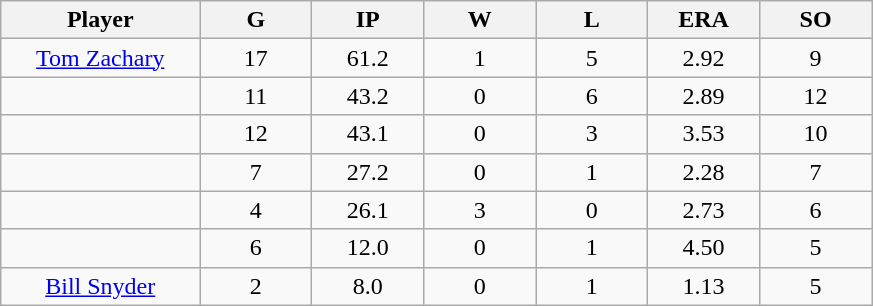<table class="wikitable sortable">
<tr>
<th bgcolor="#DDDDFF" width="16%">Player</th>
<th bgcolor="#DDDDFF" width="9%">G</th>
<th bgcolor="#DDDDFF" width="9%">IP</th>
<th bgcolor="#DDDDFF" width="9%">W</th>
<th bgcolor="#DDDDFF" width="9%">L</th>
<th bgcolor="#DDDDFF" width="9%">ERA</th>
<th bgcolor="#DDDDFF" width="9%">SO</th>
</tr>
<tr align="center">
<td><a href='#'>Tom Zachary</a></td>
<td>17</td>
<td>61.2</td>
<td>1</td>
<td>5</td>
<td>2.92</td>
<td>9</td>
</tr>
<tr align=center>
<td></td>
<td>11</td>
<td>43.2</td>
<td>0</td>
<td>6</td>
<td>2.89</td>
<td>12</td>
</tr>
<tr align="center">
<td></td>
<td>12</td>
<td>43.1</td>
<td>0</td>
<td>3</td>
<td>3.53</td>
<td>10</td>
</tr>
<tr align="center">
<td></td>
<td>7</td>
<td>27.2</td>
<td>0</td>
<td>1</td>
<td>2.28</td>
<td>7</td>
</tr>
<tr align="center">
<td></td>
<td>4</td>
<td>26.1</td>
<td>3</td>
<td>0</td>
<td>2.73</td>
<td>6</td>
</tr>
<tr align="center">
<td></td>
<td>6</td>
<td>12.0</td>
<td>0</td>
<td>1</td>
<td>4.50</td>
<td>5</td>
</tr>
<tr align="center">
<td><a href='#'>Bill Snyder</a></td>
<td>2</td>
<td>8.0</td>
<td>0</td>
<td>1</td>
<td>1.13</td>
<td>5</td>
</tr>
</table>
